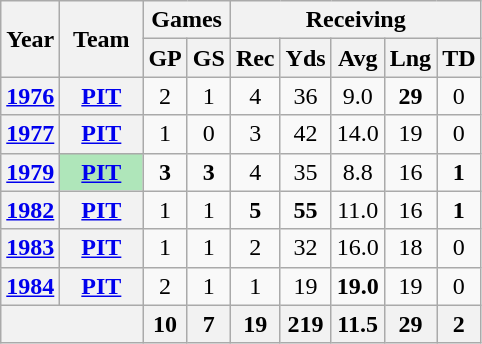<table class="wikitable" style="text-align:center">
<tr>
<th rowspan="2">Year</th>
<th rowspan="2">Team</th>
<th colspan="2">Games</th>
<th colspan="5">Receiving</th>
</tr>
<tr>
<th>GP</th>
<th>GS</th>
<th>Rec</th>
<th>Yds</th>
<th>Avg</th>
<th>Lng</th>
<th>TD</th>
</tr>
<tr>
<th><a href='#'>1976</a></th>
<th><a href='#'>PIT</a></th>
<td>2</td>
<td>1</td>
<td>4</td>
<td>36</td>
<td>9.0</td>
<td><strong>29</strong></td>
<td>0</td>
</tr>
<tr>
<th><a href='#'>1977</a></th>
<th><a href='#'>PIT</a></th>
<td>1</td>
<td>0</td>
<td>3</td>
<td>42</td>
<td>14.0</td>
<td>19</td>
<td>0</td>
</tr>
<tr>
<th><a href='#'>1979</a></th>
<th style="background:#afe6ba; width:3em;"><a href='#'>PIT</a></th>
<td><strong>3</strong></td>
<td><strong>3</strong></td>
<td>4</td>
<td>35</td>
<td>8.8</td>
<td>16</td>
<td><strong>1</strong></td>
</tr>
<tr>
<th><a href='#'>1982</a></th>
<th><a href='#'>PIT</a></th>
<td>1</td>
<td>1</td>
<td><strong>5</strong></td>
<td><strong>55</strong></td>
<td>11.0</td>
<td>16</td>
<td><strong>1</strong></td>
</tr>
<tr>
<th><a href='#'>1983</a></th>
<th><a href='#'>PIT</a></th>
<td>1</td>
<td>1</td>
<td>2</td>
<td>32</td>
<td>16.0</td>
<td>18</td>
<td>0</td>
</tr>
<tr>
<th><a href='#'>1984</a></th>
<th><a href='#'>PIT</a></th>
<td>2</td>
<td>1</td>
<td>1</td>
<td>19</td>
<td><strong>19.0</strong></td>
<td>19</td>
<td>0</td>
</tr>
<tr>
<th colspan="2"></th>
<th>10</th>
<th>7</th>
<th>19</th>
<th>219</th>
<th>11.5</th>
<th>29</th>
<th>2</th>
</tr>
</table>
